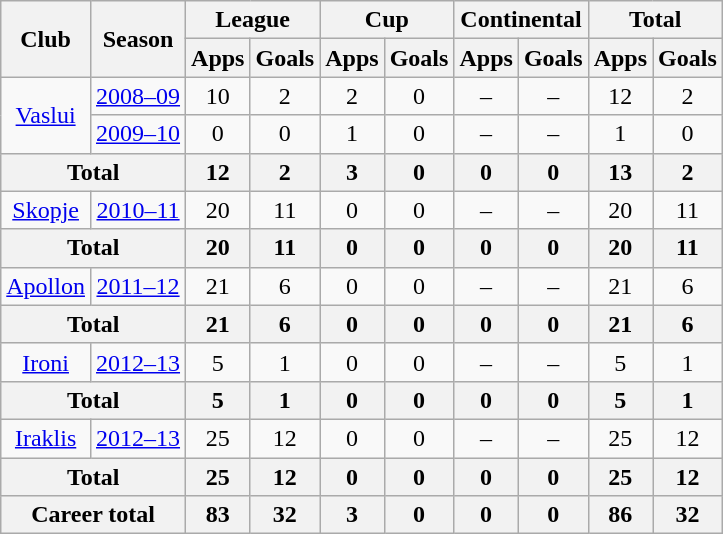<table class="wikitable" style="text-align:center">
<tr>
<th rowspan=2>Club</th>
<th rowspan=2>Season</th>
<th colspan=2>League</th>
<th colspan=2>Cup</th>
<th colspan=2>Continental</th>
<th colspan=2>Total</th>
</tr>
<tr>
<th>Apps</th>
<th>Goals</th>
<th>Apps</th>
<th>Goals</th>
<th>Apps</th>
<th>Goals</th>
<th>Apps</th>
<th>Goals</th>
</tr>
<tr>
<td rowspan=2 valign="center"><a href='#'>Vaslui</a></td>
<td><a href='#'>2008–09</a></td>
<td>10</td>
<td>2</td>
<td>2</td>
<td>0</td>
<td>–</td>
<td>–</td>
<td>12</td>
<td>2</td>
</tr>
<tr>
<td><a href='#'>2009–10</a></td>
<td>0</td>
<td>0</td>
<td>1</td>
<td>0</td>
<td>–</td>
<td>–</td>
<td>1</td>
<td>0</td>
</tr>
<tr>
<th colspan=2>Total</th>
<th>12</th>
<th>2</th>
<th>3</th>
<th>0</th>
<th>0</th>
<th>0</th>
<th>13</th>
<th>2</th>
</tr>
<tr>
<td rowspan= valign="center"><a href='#'>Skopje</a></td>
<td><a href='#'>2010–11</a></td>
<td>20</td>
<td>11</td>
<td>0</td>
<td>0</td>
<td>–</td>
<td>–</td>
<td>20</td>
<td>11</td>
</tr>
<tr>
<th colspan=2>Total</th>
<th>20</th>
<th>11</th>
<th>0</th>
<th>0</th>
<th>0</th>
<th>0</th>
<th>20</th>
<th>11</th>
</tr>
<tr>
<td rowspan= valign="center"><a href='#'>Apollon</a></td>
<td><a href='#'>2011–12</a></td>
<td>21</td>
<td>6</td>
<td>0</td>
<td>0</td>
<td>–</td>
<td>–</td>
<td>21</td>
<td>6</td>
</tr>
<tr>
<th colspan=2>Total</th>
<th>21</th>
<th>6</th>
<th>0</th>
<th>0</th>
<th>0</th>
<th>0</th>
<th>21</th>
<th>6</th>
</tr>
<tr>
<td rowspan= valign="center"><a href='#'>Ironi</a></td>
<td><a href='#'>2012–13</a></td>
<td>5</td>
<td>1</td>
<td>0</td>
<td>0</td>
<td>–</td>
<td>–</td>
<td>5</td>
<td>1</td>
</tr>
<tr>
<th colspan=2>Total</th>
<th>5</th>
<th>1</th>
<th>0</th>
<th>0</th>
<th>0</th>
<th>0</th>
<th>5</th>
<th>1</th>
</tr>
<tr>
<td rowspan= valign="center"><a href='#'>Iraklis</a></td>
<td><a href='#'>2012–13</a></td>
<td>25</td>
<td>12</td>
<td>0</td>
<td>0</td>
<td>–</td>
<td>–</td>
<td>25</td>
<td>12</td>
</tr>
<tr>
<th colspan=2>Total</th>
<th>25</th>
<th>12</th>
<th>0</th>
<th>0</th>
<th>0</th>
<th>0</th>
<th>25</th>
<th>12</th>
</tr>
<tr>
<th colspan=2>Career total</th>
<th>83</th>
<th>32</th>
<th>3</th>
<th>0</th>
<th>0</th>
<th>0</th>
<th>86</th>
<th>32</th>
</tr>
</table>
